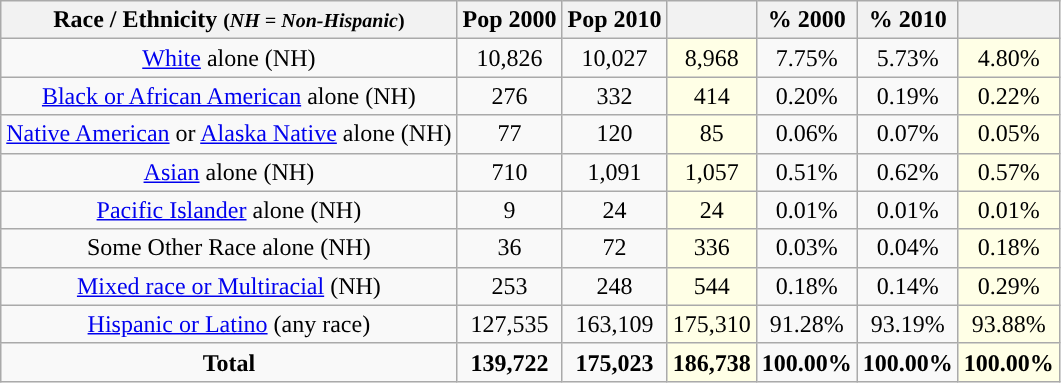<table class="wikitable" style="text-align:center;">
<tr>
<th>Race / Ethnicity <small>(<em>NH = Non-Hispanic</em>)</small></th>
<th>Pop 2000</th>
<th>Pop 2010</th>
<th></th>
<th>% 2000</th>
<th>% 2010</th>
<th></th>
</tr>
<tr>
<td><a href='#'>White</a> alone (NH)</td>
<td>10,826</td>
<td>10,027</td>
<td style='background: #ffffe6;'>8,968</td>
<td>7.75%</td>
<td>5.73%</td>
<td style='background: #ffffe6;'>4.80%</td>
</tr>
<tr>
<td><a href='#'>Black or African American</a> alone (NH)</td>
<td>276</td>
<td>332</td>
<td style='background: #ffffe6;'>414</td>
<td>0.20%</td>
<td>0.19%</td>
<td style='background: #ffffe6;'>0.22%</td>
</tr>
<tr>
<td><a href='#'>Native American</a> or <a href='#'>Alaska Native</a> alone (NH)</td>
<td>77</td>
<td>120</td>
<td style='background: #ffffe6;'>85</td>
<td>0.06%</td>
<td>0.07%</td>
<td style='background: #ffffe6;'>0.05%</td>
</tr>
<tr>
<td><a href='#'>Asian</a> alone (NH)</td>
<td>710</td>
<td>1,091</td>
<td style='background: #ffffe6;'>1,057</td>
<td>0.51%</td>
<td>0.62%</td>
<td style='background: #ffffe6;'>0.57%</td>
</tr>
<tr>
<td><a href='#'>Pacific Islander</a> alone (NH)</td>
<td>9</td>
<td>24</td>
<td style='background: #ffffe6;'>24</td>
<td>0.01%</td>
<td>0.01%</td>
<td style='background: #ffffe6;'>0.01%</td>
</tr>
<tr>
<td>Some Other Race alone (NH)</td>
<td>36</td>
<td>72</td>
<td style='background: #ffffe6;'>336</td>
<td>0.03%</td>
<td>0.04%</td>
<td style='background: #ffffe6;'>0.18%</td>
</tr>
<tr>
<td><a href='#'>Mixed race or Multiracial</a> (NH)</td>
<td>253</td>
<td>248</td>
<td style='background: #ffffe6;'>544</td>
<td>0.18%</td>
<td>0.14%</td>
<td style='background: #ffffe6;'>0.29%</td>
</tr>
<tr>
<td><a href='#'>Hispanic or Latino</a> (any race)</td>
<td>127,535</td>
<td>163,109</td>
<td style='background: #ffffe6;'>175,310</td>
<td>91.28%</td>
<td>93.19%</td>
<td style='background: #ffffe6;'>93.88%</td>
</tr>
<tr>
<td><strong>Total</strong></td>
<td><strong>139,722</strong></td>
<td><strong>175,023</strong></td>
<td style='background: #ffffe6;'><strong>186,738</strong></td>
<td><strong>100.00%</strong></td>
<td><strong>100.00%</strong></td>
<td style='background: #ffffe6;'><strong>100.00%</strong></td>
</tr>
</table>
